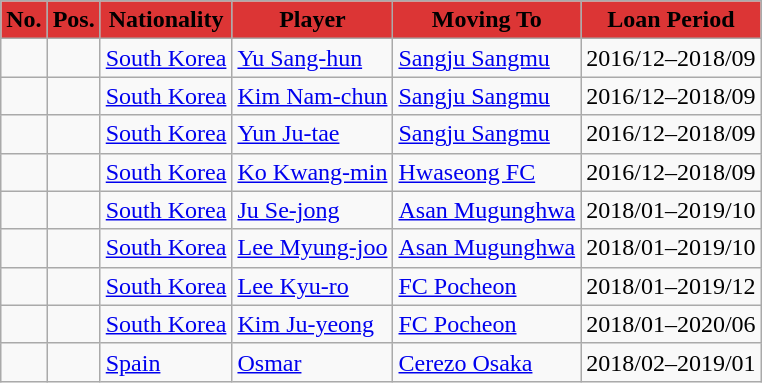<table class="wikitable sortable" style="text-align: left">
<tr>
<th style="color:#000000; background:#DC3535;">No.</th>
<th style="color:#000000; background:#DC3535;">Pos.</th>
<th style="color:#000000; background:#DC3535;">Nationality</th>
<th style="color:#000000; background:#DC3535;">Player</th>
<th style="color:#000000; background:#DC3535;">Moving To</th>
<th style="color:#000000; background:#DC3535;">Loan Period</th>
</tr>
<tr>
<td></td>
<td></td>
<td> <a href='#'>South Korea</a></td>
<td><a href='#'>Yu Sang-hun</a></td>
<td> <a href='#'>Sangju Sangmu</a></td>
<td>2016/12–2018/09</td>
</tr>
<tr>
<td></td>
<td></td>
<td> <a href='#'>South Korea</a></td>
<td><a href='#'>Kim Nam-chun</a></td>
<td> <a href='#'>Sangju Sangmu</a></td>
<td>2016/12–2018/09</td>
</tr>
<tr>
<td></td>
<td></td>
<td> <a href='#'>South Korea</a></td>
<td><a href='#'>Yun Ju-tae</a></td>
<td> <a href='#'>Sangju Sangmu</a></td>
<td>2016/12–2018/09</td>
</tr>
<tr>
<td></td>
<td></td>
<td> <a href='#'>South Korea</a></td>
<td><a href='#'>Ko Kwang-min</a></td>
<td> <a href='#'>Hwaseong FC</a></td>
<td>2016/12–2018/09</td>
</tr>
<tr>
<td></td>
<td></td>
<td> <a href='#'>South Korea</a></td>
<td><a href='#'>Ju Se-jong</a></td>
<td> <a href='#'>Asan Mugunghwa</a></td>
<td>2018/01–2019/10</td>
</tr>
<tr>
<td></td>
<td></td>
<td> <a href='#'>South Korea</a></td>
<td><a href='#'>Lee Myung-joo</a></td>
<td> <a href='#'>Asan Mugunghwa</a></td>
<td>2018/01–2019/10</td>
</tr>
<tr>
<td></td>
<td></td>
<td> <a href='#'>South Korea</a></td>
<td><a href='#'>Lee Kyu-ro</a></td>
<td> <a href='#'>FC Pocheon</a></td>
<td>2018/01–2019/12</td>
</tr>
<tr>
<td></td>
<td></td>
<td> <a href='#'>South Korea</a></td>
<td><a href='#'>Kim Ju-yeong</a></td>
<td> <a href='#'>FC Pocheon</a></td>
<td>2018/01–2020/06</td>
</tr>
<tr>
<td></td>
<td></td>
<td> <a href='#'>Spain</a></td>
<td><a href='#'>Osmar</a></td>
<td><a href='#'>Cerezo Osaka</a></td>
<td>2018/02–2019/01</td>
</tr>
</table>
